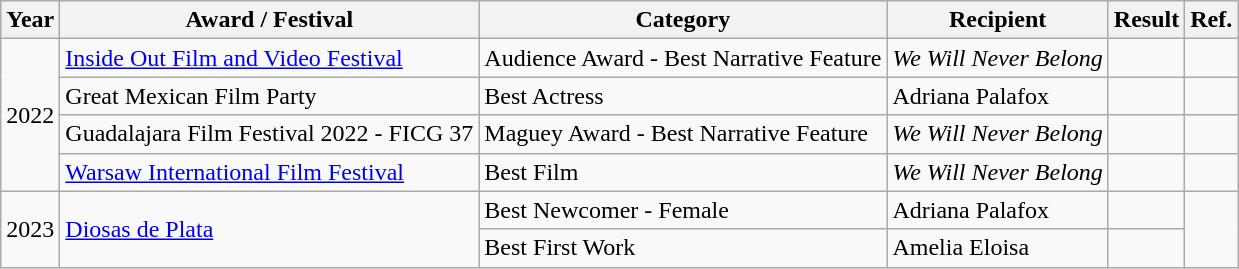<table class="wikitable">
<tr>
<th>Year</th>
<th>Award / Festival</th>
<th>Category</th>
<th>Recipient</th>
<th>Result</th>
<th>Ref.</th>
</tr>
<tr>
<td rowspan="4">2022</td>
<td><a href='#'>Inside Out Film and Video Festival</a></td>
<td>Audience Award - Best Narrative Feature</td>
<td><em>We Will Never Belong</em></td>
<td></td>
<td></td>
</tr>
<tr>
<td>Great Mexican Film Party</td>
<td>Best Actress</td>
<td>Adriana Palafox</td>
<td></td>
<td></td>
</tr>
<tr>
<td>Guadalajara Film Festival 2022 - FICG 37</td>
<td>Maguey Award - Best Narrative Feature</td>
<td><em>We Will Never Belong</em></td>
<td></td>
<td></td>
</tr>
<tr>
<td><a href='#'>Warsaw International Film Festival</a></td>
<td>Best Film</td>
<td><em>We Will Never Belong</em></td>
<td></td>
<td></td>
</tr>
<tr>
<td rowspan="2">2023</td>
<td rowspan="2"><a href='#'>Diosas de Plata</a></td>
<td>Best Newcomer - Female</td>
<td>Adriana Palafox</td>
<td></td>
<td rowspan="2"></td>
</tr>
<tr>
<td>Best First Work</td>
<td>Amelia Eloisa</td>
<td></td>
</tr>
</table>
